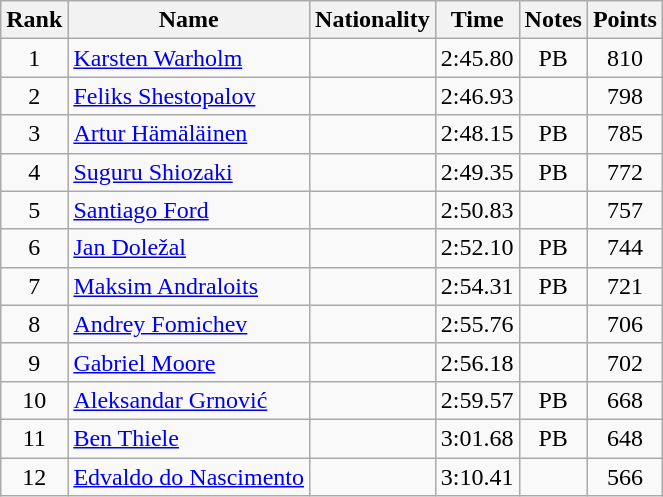<table class="wikitable sortable" style="text-align:center">
<tr>
<th>Rank</th>
<th>Name</th>
<th>Nationality</th>
<th>Time</th>
<th>Notes</th>
<th>Points</th>
</tr>
<tr>
<td>1</td>
<td align=left><a href='#'>Karsten Warholm</a></td>
<td align=left></td>
<td>2:45.80</td>
<td>PB</td>
<td>810</td>
</tr>
<tr>
<td>2</td>
<td align=left><a href='#'>Feliks Shestopalov</a></td>
<td align=left></td>
<td>2:46.93</td>
<td></td>
<td>798</td>
</tr>
<tr>
<td>3</td>
<td align=left><a href='#'>Artur Hämäläinen</a></td>
<td align=left></td>
<td>2:48.15</td>
<td>PB</td>
<td>785</td>
</tr>
<tr>
<td>4</td>
<td align=left><a href='#'>Suguru Shiozaki</a></td>
<td align=left></td>
<td>2:49.35</td>
<td>PB</td>
<td>772</td>
</tr>
<tr>
<td>5</td>
<td align=left><a href='#'>Santiago Ford</a></td>
<td align=left></td>
<td>2:50.83</td>
<td></td>
<td>757</td>
</tr>
<tr>
<td>6</td>
<td align=left><a href='#'>Jan Doležal</a></td>
<td align=left></td>
<td>2:52.10</td>
<td>PB</td>
<td>744</td>
</tr>
<tr>
<td>7</td>
<td align=left><a href='#'>Maksim Andraloits</a></td>
<td align=left></td>
<td>2:54.31</td>
<td>PB</td>
<td>721</td>
</tr>
<tr>
<td>8</td>
<td align=left><a href='#'>Andrey Fomichev</a></td>
<td align=left></td>
<td>2:55.76</td>
<td></td>
<td>706</td>
</tr>
<tr>
<td>9</td>
<td align=left><a href='#'>Gabriel Moore</a></td>
<td align=left></td>
<td>2:56.18</td>
<td></td>
<td>702</td>
</tr>
<tr>
<td>10</td>
<td align=left><a href='#'>Aleksandar Grnović</a></td>
<td align=left></td>
<td>2:59.57</td>
<td>PB</td>
<td>668</td>
</tr>
<tr>
<td>11</td>
<td align=left><a href='#'>Ben Thiele</a></td>
<td align=left></td>
<td>3:01.68</td>
<td>PB</td>
<td>648</td>
</tr>
<tr>
<td>12</td>
<td align=left><a href='#'>Edvaldo do Nascimento</a></td>
<td align=left></td>
<td>3:10.41</td>
<td></td>
<td>566</td>
</tr>
</table>
